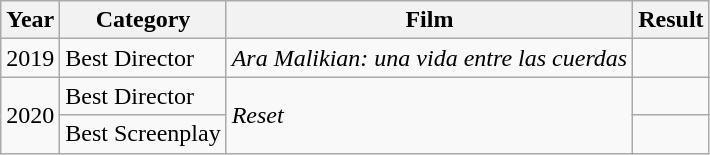<table class="wikitable">
<tr>
<th>Year</th>
<th>Category</th>
<th>Film</th>
<th>Result</th>
</tr>
<tr>
<td>2019</td>
<td>Best Director</td>
<td><em>Ara Malikian: una vida entre las cuerdas</em></td>
<td></td>
</tr>
<tr>
<td rowspan="2">2020</td>
<td>Best Director</td>
<td rowspan="2"><em>Reset</em></td>
<td></td>
</tr>
<tr>
<td>Best Screenplay</td>
<td></td>
</tr>
</table>
